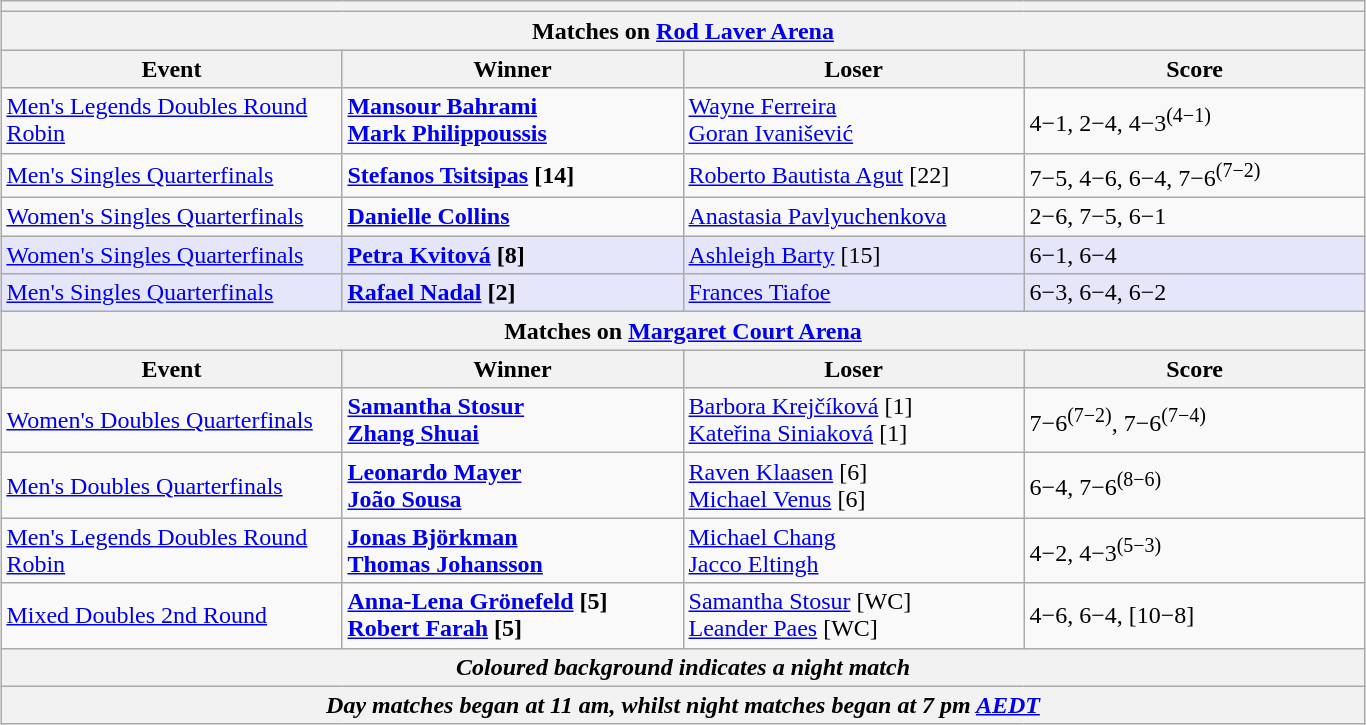<table class="wikitable collapsible uncollapsed" style="margin:1em auto;">
<tr>
<th colspan=4></th>
</tr>
<tr>
<th colspan=4><strong>Matches on <a href='#'>Rod Laver Arena</a></strong></th>
</tr>
<tr>
<th style="width:220px;">Event</th>
<th style="width:220px;">Winner</th>
<th style="width:220px;">Loser</th>
<th style="width:220px;">Score</th>
</tr>
<tr>
<td><a href='#'>Men's Legends Doubles Round Robin</a></td>
<td><strong> <a href='#'>Mansour Bahrami</a> <br>  <a href='#'>Mark Philippoussis</a></strong></td>
<td> <a href='#'>Wayne Ferreira</a> <br>  <a href='#'>Goran Ivanišević</a></td>
<td>4−1, 2−4, 4−3<sup>(4−1)</sup></td>
</tr>
<tr>
<td><a href='#'>Men's Singles Quarterfinals</a></td>
<td> <strong><a href='#'>Stefanos Tsitsipas</a> [14]</strong></td>
<td> <a href='#'>Roberto Bautista Agut</a> [22]</td>
<td>7−5, 4−6, 6−4, 7−6<sup>(7−2)</sup></td>
</tr>
<tr>
<td><a href='#'>Women's Singles Quarterfinals</a></td>
<td> <strong><a href='#'>Danielle Collins</a></strong></td>
<td> <a href='#'>Anastasia Pavlyuchenkova</a></td>
<td>2−6, 7−5, 6−1</td>
</tr>
<tr bgcolor=lavender>
<td><a href='#'>Women's Singles Quarterfinals</a></td>
<td> <strong><a href='#'>Petra Kvitová</a> [8]</strong></td>
<td> <a href='#'>Ashleigh Barty</a> [15]</td>
<td>6−1, 6−4</td>
</tr>
<tr bgcolor=lavender>
<td><a href='#'>Men's Singles Quarterfinals</a></td>
<td> <strong><a href='#'>Rafael Nadal</a> [2]</strong></td>
<td> <a href='#'>Frances Tiafoe</a></td>
<td>6−3, 6−4, 6−2</td>
</tr>
<tr>
<th colspan=4><strong>Matches on <a href='#'>Margaret Court Arena</a></strong></th>
</tr>
<tr>
<th style="width:220px;">Event</th>
<th style="width:220px;">Winner</th>
<th style="width:220px;">Loser</th>
<th style="width:220px;">Score</th>
</tr>
<tr>
<td><a href='#'>Women's Doubles Quarterfinals</a></td>
<td><strong> <a href='#'>Samantha Stosur</a> <br>  <a href='#'>Zhang Shuai</a></strong></td>
<td> <a href='#'>Barbora Krejčíková</a> [1] <br>  <a href='#'>Kateřina Siniaková</a> [1]</td>
<td>7−6<sup>(7−2)</sup>, 7−6<sup>(7−4)</sup></td>
</tr>
<tr>
<td><a href='#'>Men's Doubles Quarterfinals</a></td>
<td><strong> <a href='#'>Leonardo Mayer</a> <br>  <a href='#'>João Sousa</a></strong></td>
<td> <a href='#'>Raven Klaasen</a> [6] <br>  <a href='#'>Michael Venus</a> [6]</td>
<td>6−4, 7−6<sup>(8−6)</sup></td>
</tr>
<tr>
<td><a href='#'>Men's Legends Doubles Round Robin</a></td>
<td><strong> <a href='#'>Jonas Björkman</a> <br>  <a href='#'>Thomas Johansson</a></strong></td>
<td> <a href='#'>Michael Chang</a> <br>  <a href='#'>Jacco Eltingh</a></td>
<td>4−2, 4−3<sup>(5−3)</sup></td>
</tr>
<tr>
<td><a href='#'>Mixed Doubles 2nd Round</a></td>
<td><strong> <a href='#'>Anna-Lena Grönefeld</a> [5]<br>  <a href='#'>Robert Farah</a> [5]</strong></td>
<td> <a href='#'>Samantha Stosur</a> [WC]<br>  <a href='#'>Leander Paes</a> [WC]</td>
<td>4−6, 6−4, [10−8]</td>
</tr>
<tr>
<th colspan=4><em>Coloured background indicates a night match</em></th>
</tr>
<tr>
<th colspan=4><em>Day matches began at 11 am, whilst night matches began at 7 pm <a href='#'>AEDT</a></em></th>
</tr>
</table>
